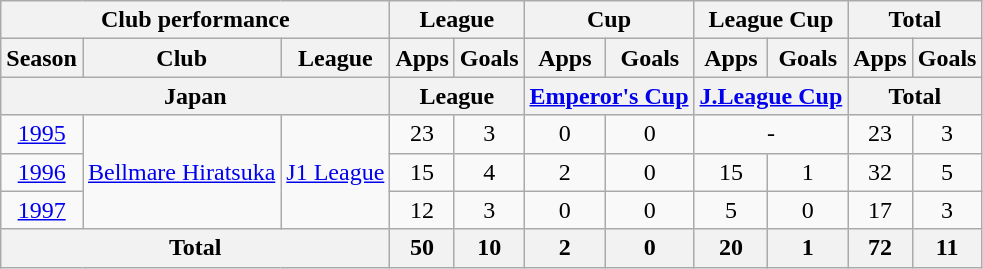<table class="wikitable" style="text-align:center;">
<tr>
<th colspan=3>Club performance</th>
<th colspan=2>League</th>
<th colspan=2>Cup</th>
<th colspan=2>League Cup</th>
<th colspan=2>Total</th>
</tr>
<tr>
<th>Season</th>
<th>Club</th>
<th>League</th>
<th>Apps</th>
<th>Goals</th>
<th>Apps</th>
<th>Goals</th>
<th>Apps</th>
<th>Goals</th>
<th>Apps</th>
<th>Goals</th>
</tr>
<tr>
<th colspan=3>Japan</th>
<th colspan=2>League</th>
<th colspan=2><a href='#'>Emperor's Cup</a></th>
<th colspan=2><a href='#'>J.League Cup</a></th>
<th colspan=2>Total</th>
</tr>
<tr>
<td><a href='#'>1995</a></td>
<td rowspan=3><a href='#'>Bellmare Hiratsuka</a></td>
<td rowspan=3><a href='#'>J1 League</a></td>
<td>23</td>
<td>3</td>
<td>0</td>
<td>0</td>
<td colspan=2>-</td>
<td>23</td>
<td>3</td>
</tr>
<tr>
<td><a href='#'>1996</a></td>
<td>15</td>
<td>4</td>
<td>2</td>
<td>0</td>
<td>15</td>
<td>1</td>
<td>32</td>
<td>5</td>
</tr>
<tr>
<td><a href='#'>1997</a></td>
<td>12</td>
<td>3</td>
<td>0</td>
<td>0</td>
<td>5</td>
<td>0</td>
<td>17</td>
<td>3</td>
</tr>
<tr>
<th colspan=3>Total</th>
<th>50</th>
<th>10</th>
<th>2</th>
<th>0</th>
<th>20</th>
<th>1</th>
<th>72</th>
<th>11</th>
</tr>
</table>
